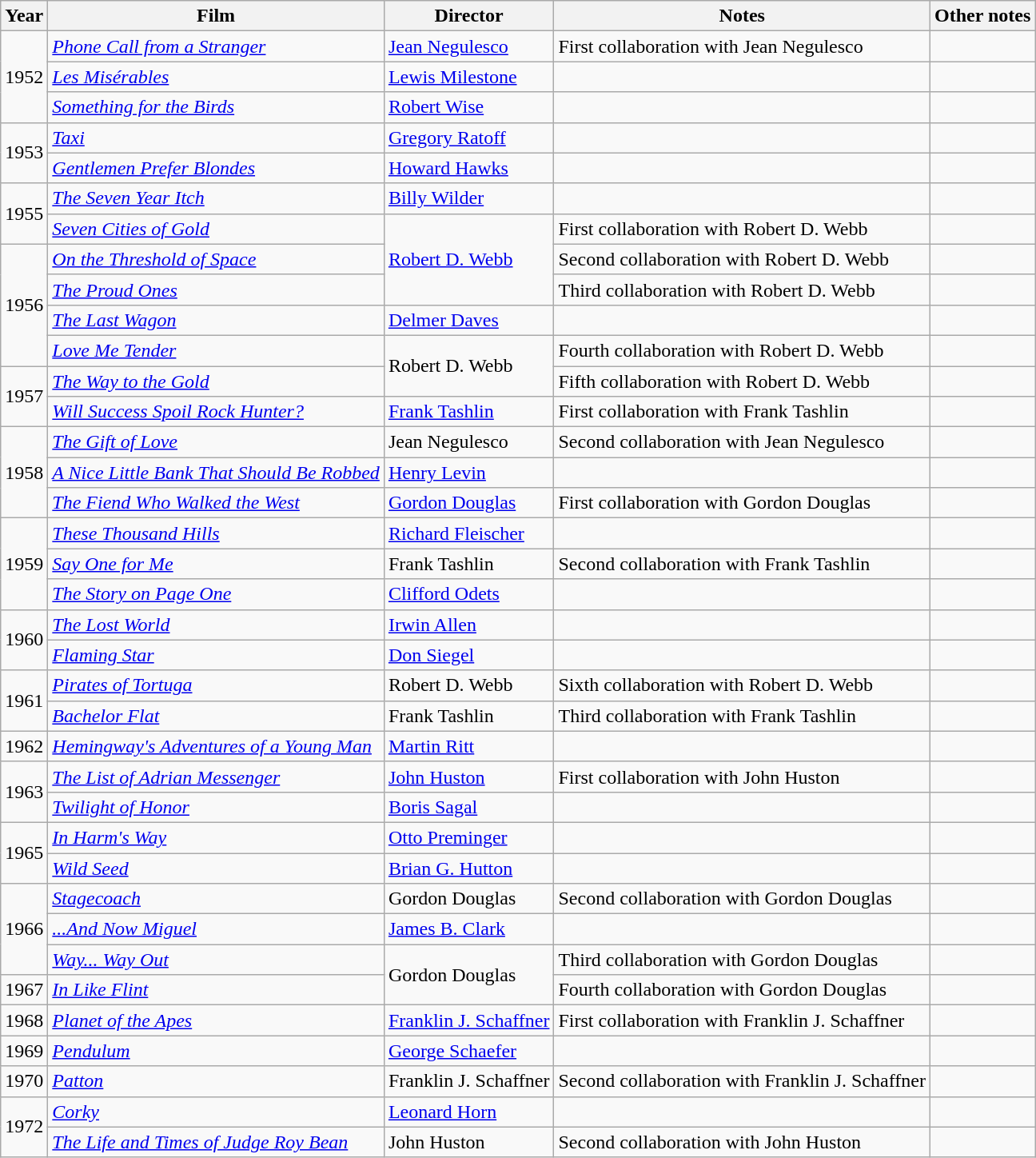<table class="wikitable">
<tr>
<th>Year</th>
<th>Film</th>
<th>Director</th>
<th>Notes</th>
<th>Other notes</th>
</tr>
<tr>
<td rowspan=3>1952</td>
<td><em><a href='#'>Phone Call from a Stranger</a></em></td>
<td><a href='#'>Jean Negulesco</a></td>
<td>First collaboration with Jean Negulesco</td>
<td></td>
</tr>
<tr>
<td><em><a href='#'>Les Misérables</a></em></td>
<td><a href='#'>Lewis Milestone</a></td>
<td></td>
<td></td>
</tr>
<tr>
<td><em><a href='#'>Something for the Birds</a></em></td>
<td><a href='#'>Robert Wise</a></td>
<td></td>
<td></td>
</tr>
<tr>
<td rowspan=2>1953</td>
<td><em><a href='#'>Taxi</a></em></td>
<td><a href='#'>Gregory Ratoff</a></td>
<td></td>
<td></td>
</tr>
<tr>
<td><em><a href='#'>Gentlemen Prefer Blondes</a></em></td>
<td><a href='#'>Howard Hawks</a></td>
<td></td>
<td></td>
</tr>
<tr>
<td rowspan=2>1955</td>
<td><em><a href='#'>The Seven Year Itch</a></em></td>
<td><a href='#'>Billy Wilder</a></td>
<td></td>
<td></td>
</tr>
<tr>
<td><em><a href='#'>Seven Cities of Gold</a></em></td>
<td rowspan=3><a href='#'>Robert D. Webb</a></td>
<td>First collaboration with Robert D. Webb</td>
<td></td>
</tr>
<tr>
<td rowspan=4>1956</td>
<td><em><a href='#'>On the Threshold of Space</a></em></td>
<td>Second collaboration with Robert D. Webb</td>
<td></td>
</tr>
<tr>
<td><em><a href='#'>The Proud Ones</a></em></td>
<td>Third collaboration with Robert D. Webb</td>
<td></td>
</tr>
<tr>
<td><em><a href='#'>The Last Wagon</a></em></td>
<td><a href='#'>Delmer Daves</a></td>
<td></td>
<td></td>
</tr>
<tr>
<td><em><a href='#'>Love Me Tender</a></em></td>
<td rowspan=2>Robert D. Webb</td>
<td>Fourth collaboration with Robert D. Webb</td>
<td></td>
</tr>
<tr>
<td rowspan=2>1957</td>
<td><em><a href='#'>The Way to the Gold</a></em></td>
<td>Fifth collaboration with Robert D. Webb</td>
<td></td>
</tr>
<tr>
<td><em><a href='#'>Will Success Spoil Rock Hunter?</a></em></td>
<td><a href='#'>Frank Tashlin</a></td>
<td>First collaboration with Frank Tashlin</td>
<td></td>
</tr>
<tr>
<td rowspan=3>1958</td>
<td><em><a href='#'>The Gift of Love</a></em></td>
<td>Jean Negulesco</td>
<td>Second collaboration with Jean Negulesco</td>
<td></td>
</tr>
<tr>
<td><em><a href='#'>A Nice Little Bank That Should Be Robbed</a></em></td>
<td><a href='#'>Henry Levin</a></td>
<td></td>
<td></td>
</tr>
<tr>
<td><em><a href='#'>The Fiend Who Walked the West</a></em></td>
<td><a href='#'>Gordon Douglas</a></td>
<td>First collaboration with Gordon Douglas</td>
<td></td>
</tr>
<tr>
<td rowspan=3>1959</td>
<td><em><a href='#'>These Thousand Hills</a></em></td>
<td><a href='#'>Richard Fleischer</a></td>
<td></td>
<td></td>
</tr>
<tr>
<td><em><a href='#'>Say One for Me</a></em></td>
<td>Frank Tashlin</td>
<td>Second collaboration with Frank Tashlin</td>
<td></td>
</tr>
<tr>
<td><em><a href='#'>The Story on Page One</a></em></td>
<td><a href='#'>Clifford Odets</a></td>
<td></td>
<td></td>
</tr>
<tr>
<td rowspan=2>1960</td>
<td><em><a href='#'>The Lost World</a></em></td>
<td><a href='#'>Irwin Allen</a></td>
<td></td>
<td></td>
</tr>
<tr>
<td><em><a href='#'>Flaming Star</a></em></td>
<td><a href='#'>Don Siegel</a></td>
<td></td>
<td></td>
</tr>
<tr>
<td rowspan=2>1961</td>
<td><em><a href='#'>Pirates of Tortuga</a></em></td>
<td>Robert D. Webb</td>
<td>Sixth collaboration with Robert D. Webb</td>
<td></td>
</tr>
<tr>
<td><em><a href='#'>Bachelor Flat</a></em></td>
<td>Frank Tashlin</td>
<td>Third collaboration with Frank Tashlin</td>
<td></td>
</tr>
<tr>
<td>1962</td>
<td><em><a href='#'>Hemingway's Adventures of a Young Man</a></em></td>
<td><a href='#'>Martin Ritt</a></td>
<td></td>
<td></td>
</tr>
<tr>
<td rowspan=2>1963</td>
<td><em><a href='#'>The List of Adrian Messenger</a></em></td>
<td><a href='#'>John Huston</a></td>
<td>First collaboration with John Huston</td>
<td><small></small></td>
</tr>
<tr>
<td><em><a href='#'>Twilight of Honor</a></em></td>
<td><a href='#'>Boris Sagal</a></td>
<td></td>
<td></td>
</tr>
<tr>
<td rowspan=2>1965</td>
<td><em><a href='#'>In Harm's Way</a></em></td>
<td><a href='#'>Otto Preminger</a></td>
<td></td>
<td></td>
</tr>
<tr>
<td><em><a href='#'>Wild Seed</a></em></td>
<td><a href='#'>Brian G. Hutton</a></td>
<td></td>
<td></td>
</tr>
<tr>
<td rowspan=3>1966</td>
<td><em><a href='#'>Stagecoach</a></em></td>
<td>Gordon Douglas</td>
<td>Second collaboration with Gordon Douglas</td>
<td></td>
</tr>
<tr>
<td><em><a href='#'>...And Now Miguel</a></em></td>
<td><a href='#'>James B. Clark</a></td>
<td></td>
<td></td>
</tr>
<tr>
<td><em><a href='#'>Way... Way Out</a></em></td>
<td rowspan=2>Gordon Douglas</td>
<td>Third collaboration with Gordon Douglas</td>
<td></td>
</tr>
<tr>
<td>1967</td>
<td><em><a href='#'>In Like Flint</a></em></td>
<td>Fourth collaboration with Gordon Douglas</td>
<td></td>
</tr>
<tr>
<td>1968</td>
<td><em><a href='#'>Planet of the Apes</a></em></td>
<td><a href='#'>Franklin J. Schaffner</a></td>
<td>First collaboration with Franklin J. Schaffner</td>
<td></td>
</tr>
<tr>
<td>1969</td>
<td><em><a href='#'>Pendulum</a></em></td>
<td><a href='#'>George Schaefer</a></td>
<td></td>
<td></td>
</tr>
<tr>
<td>1970</td>
<td><em><a href='#'>Patton</a></em></td>
<td>Franklin J. Schaffner</td>
<td>Second collaboration with Franklin J. Schaffner</td>
<td></td>
</tr>
<tr>
<td rowspan=2>1972</td>
<td><em><a href='#'>Corky</a></em></td>
<td><a href='#'>Leonard Horn</a></td>
<td></td>
<td></td>
</tr>
<tr>
<td><em><a href='#'>The Life and Times of Judge Roy Bean</a></em></td>
<td>John Huston</td>
<td>Second collaboration with John Huston</td>
<td></td>
</tr>
</table>
